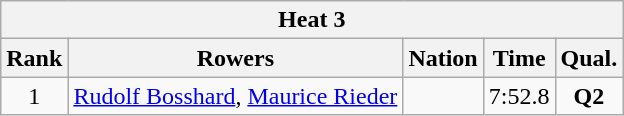<table class="wikitable" style="text-align:center">
<tr>
<th colspan=5 align=center><strong>Heat 3</strong></th>
</tr>
<tr>
<th>Rank</th>
<th>Rowers</th>
<th>Nation</th>
<th>Time</th>
<th>Qual.</th>
</tr>
<tr>
<td>1</td>
<td align=left><a href='#'>Rudolf Bosshard</a>, <a href='#'>Maurice Rieder</a></td>
<td align=left></td>
<td>7:52.8</td>
<td><strong>Q2</strong></td>
</tr>
</table>
